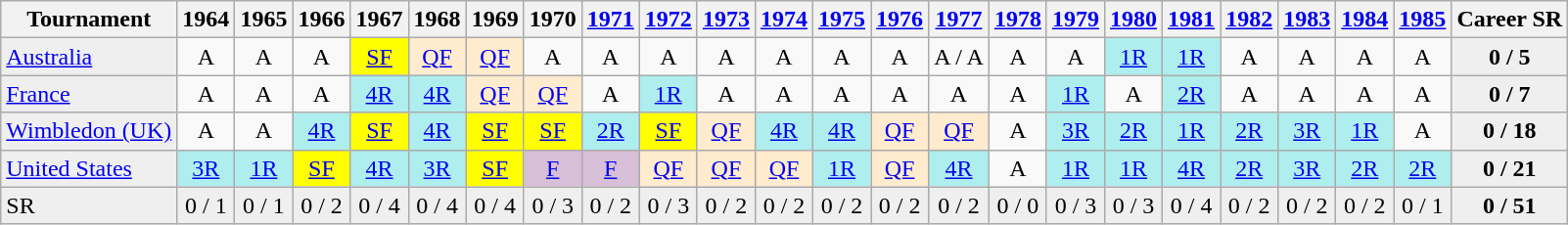<table class="wikitable">
<tr>
<th>Tournament</th>
<th>1964</th>
<th>1965</th>
<th>1966</th>
<th>1967</th>
<th>1968</th>
<th>1969</th>
<th>1970</th>
<th><a href='#'>1971</a></th>
<th><a href='#'>1972</a></th>
<th><a href='#'>1973</a></th>
<th><a href='#'>1974</a></th>
<th><a href='#'>1975</a></th>
<th><a href='#'>1976</a></th>
<th><a href='#'>1977</a></th>
<th><a href='#'>1978</a></th>
<th><a href='#'>1979</a></th>
<th><a href='#'>1980</a></th>
<th><a href='#'>1981</a></th>
<th><a href='#'>1982</a></th>
<th><a href='#'>1983</a></th>
<th><a href='#'>1984</a></th>
<th><a href='#'>1985</a></th>
<th>Career SR</th>
</tr>
<tr>
<td style="background:#EFEFEF;"><a href='#'>Australia</a></td>
<td align="center">A</td>
<td align="center">A</td>
<td align="center">A</td>
<td align="center" style="background:yellow;"><a href='#'>SF</a></td>
<td align="center" style="background:#ffebcd;"><a href='#'>QF</a></td>
<td align="center" style="background:#ffebcd;"><a href='#'>QF</a></td>
<td align="center">A</td>
<td align="center">A</td>
<td align="center">A</td>
<td align="center">A</td>
<td align="center">A</td>
<td align="center">A</td>
<td align="center">A</td>
<td align="center">A / A</td>
<td align="center">A</td>
<td align="center">A</td>
<td align="center" style="background:#afeeee;"><a href='#'>1R</a></td>
<td align="center" style="background:#afeeee;"><a href='#'>1R</a></td>
<td align="center">A</td>
<td align="center">A</td>
<td align="center">A</td>
<td align="center">A</td>
<td align="center" style="background:#EFEFEF;"><strong>0 / 5</strong></td>
</tr>
<tr>
<td style="background:#EFEFEF;"><a href='#'>France</a></td>
<td align="center">A</td>
<td align="center">A</td>
<td align="center">A</td>
<td align="center" style="background:#afeeee;"><a href='#'>4R</a></td>
<td align="center" style="background:#afeeee;"><a href='#'>4R</a></td>
<td align="center" style="background:#ffebcd;"><a href='#'>QF</a></td>
<td align="center" style="background:#ffebcd;"><a href='#'>QF</a></td>
<td align="center">A</td>
<td align="center" style="background:#afeeee;"><a href='#'>1R</a></td>
<td align="center">A</td>
<td align="center">A</td>
<td align="center">A</td>
<td align="center">A</td>
<td align="center">A</td>
<td align="center">A</td>
<td align="center" style="background:#afeeee;"><a href='#'>1R</a></td>
<td align="center">A</td>
<td align="center" style="background:#afeeee;"><a href='#'>2R</a></td>
<td align="center">A</td>
<td align="center">A</td>
<td align="center">A</td>
<td align="center">A</td>
<td align="center" style="background:#EFEFEF;"><strong>0 / 7</strong></td>
</tr>
<tr>
<td style="background:#EFEFEF;"><a href='#'>Wimbledon (UK)</a></td>
<td align="center">A</td>
<td align="center">A</td>
<td align="center" style="background:#afeeee;"><a href='#'>4R</a></td>
<td align="center" style="background:yellow;"><a href='#'>SF</a></td>
<td align="center" style="background:#afeeee;"><a href='#'>4R</a></td>
<td align="center" style="background:yellow;"><a href='#'>SF</a></td>
<td align="center" style="background:yellow;"><a href='#'>SF</a></td>
<td align="center" style="background:#afeeee;"><a href='#'>2R</a></td>
<td align="center" style="background:yellow;"><a href='#'>SF</a></td>
<td align="center" style="background:#ffebcd;"><a href='#'>QF</a></td>
<td align="center" style="background:#afeeee;"><a href='#'>4R</a></td>
<td align="center" style="background:#afeeee;"><a href='#'>4R</a></td>
<td align="center" style="background:#ffebcd;"><a href='#'>QF</a></td>
<td align="center" style="background:#ffebcd;"><a href='#'>QF</a></td>
<td align="center">A</td>
<td align="center" style="background:#afeeee;"><a href='#'>3R</a></td>
<td align="center" style="background:#afeeee;"><a href='#'>2R</a></td>
<td align="center" style="background:#afeeee;"><a href='#'>1R</a></td>
<td align="center" style="background:#afeeee;"><a href='#'>2R</a></td>
<td align="center" style="background:#afeeee;"><a href='#'>3R</a></td>
<td align="center" style="background:#afeeee;"><a href='#'>1R</a></td>
<td align="center">A</td>
<td align="center" style="background:#EFEFEF;"><strong>0 / 18</strong></td>
</tr>
<tr>
<td style="background:#EFEFEF;"><a href='#'>United States</a></td>
<td align="center"  style="background:#afeeee;"><a href='#'>3R</a></td>
<td align="center"  style="background:#afeeee;"><a href='#'>1R</a></td>
<td align="center" style="background:yellow;"><a href='#'>SF</a></td>
<td align="center"  style="background:#afeeee;"><a href='#'>4R</a></td>
<td align="center"  style="background:#afeeee;"><a href='#'>3R</a></td>
<td align="center" style="background:yellow;"><a href='#'>SF</a></td>
<td align="center"  style="background:#D8BFD8;"><a href='#'>F</a></td>
<td align="center"  style="background:#D8BFD8;"><a href='#'>F</a></td>
<td align="center"  style="background:#ffebcd;"><a href='#'>QF</a></td>
<td align="center"  style="background:#ffebcd;"><a href='#'>QF</a></td>
<td align="center"  style="background:#ffebcd;"><a href='#'>QF</a></td>
<td align="center"  style="background:#afeeee;"><a href='#'>1R</a></td>
<td align="center"  style="background:#ffebcd;"><a href='#'>QF</a></td>
<td align="center"  style="background:#afeeee;"><a href='#'>4R</a></td>
<td align="center">A</td>
<td align="center"  style="background:#afeeee;"><a href='#'>1R</a></td>
<td align="center"  style="background:#afeeee;"><a href='#'>1R</a></td>
<td align="center"  style="background:#afeeee;"><a href='#'>4R</a></td>
<td align="center"  style="background:#afeeee;"><a href='#'>2R</a></td>
<td align="center"  style="background:#afeeee;"><a href='#'>3R</a></td>
<td align="center"  style="background:#afeeee;"><a href='#'>2R</a></td>
<td align="center"  style="background:#afeeee;"><a href='#'>2R</a></td>
<td align="center" style="background:#EFEFEF;"><strong>0 / 21</strong></td>
</tr>
<tr>
<td style="background:#EFEFEF;">SR</td>
<td align="center" style="background:#EFEFEF;">0 / 1</td>
<td align="center" style="background:#EFEFEF;">0 / 1</td>
<td align="center" style="background:#EFEFEF;">0 / 2</td>
<td align="center" style="background:#EFEFEF;">0 / 4</td>
<td align="center" style="background:#EFEFEF;">0 / 4</td>
<td align="center" style="background:#EFEFEF;">0 / 4</td>
<td align="center" style="background:#EFEFEF;">0 / 3</td>
<td align="center" style="background:#EFEFEF;">0 / 2</td>
<td align="center" style="background:#EFEFEF;">0 / 3</td>
<td align="center" style="background:#EFEFEF;">0 / 2</td>
<td align="center" style="background:#EFEFEF;">0 / 2</td>
<td align="center" style="background:#EFEFEF;">0 / 2</td>
<td align="center" style="background:#EFEFEF;">0 / 2</td>
<td align="center" style="background:#EFEFEF;">0 / 2</td>
<td align="center" style="background:#EFEFEF;">0 / 0</td>
<td align="center" style="background:#EFEFEF;">0 / 3</td>
<td align="center" style="background:#EFEFEF;">0 / 3</td>
<td align="center" style="background:#EFEFEF;">0 / 4</td>
<td align="center" style="background:#EFEFEF;">0 / 2</td>
<td align="center" style="background:#EFEFEF;">0 / 2</td>
<td align="center" style="background:#EFEFEF;">0 / 2</td>
<td align="center" style="background:#EFEFEF;">0 / 1</td>
<td align="center" style="background:#EFEFEF;"><strong>0 / 51</strong></td>
</tr>
</table>
